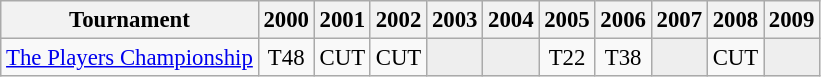<table class="wikitable" style="font-size:95%;text-align:center;">
<tr>
<th>Tournament</th>
<th>2000</th>
<th>2001</th>
<th>2002</th>
<th>2003</th>
<th>2004</th>
<th>2005</th>
<th>2006</th>
<th>2007</th>
<th>2008</th>
<th>2009</th>
</tr>
<tr>
<td align=left><a href='#'>The Players Championship</a></td>
<td>T48</td>
<td>CUT</td>
<td>CUT</td>
<td style="background:#eeeeee;"></td>
<td style="background:#eeeeee;"></td>
<td>T22</td>
<td>T38</td>
<td style="background:#eeeeee;"></td>
<td>CUT</td>
<td style="background:#eeeeee;"></td>
</tr>
</table>
